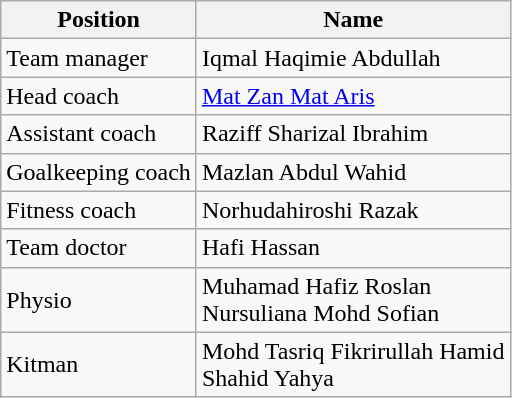<table class="wikitable">
<tr>
<th>Position</th>
<th>Name</th>
</tr>
<tr>
<td>Team manager</td>
<td> Iqmal Haqimie Abdullah</td>
</tr>
<tr>
<td>Head coach</td>
<td> <a href='#'>Mat Zan Mat Aris</a></td>
</tr>
<tr>
<td>Assistant coach</td>
<td> Raziff Sharizal Ibrahim</td>
</tr>
<tr>
<td>Goalkeeping coach</td>
<td> Mazlan Abdul Wahid</td>
</tr>
<tr>
<td>Fitness coach</td>
<td> Norhudahiroshi Razak</td>
</tr>
<tr>
<td>Team doctor</td>
<td> Hafi Hassan</td>
</tr>
<tr>
<td>Physio</td>
<td> Muhamad Hafiz Roslan <br>  Nursuliana Mohd Sofian</td>
</tr>
<tr>
<td>Kitman</td>
<td> Mohd Tasriq Fikrirullah Hamid <br>  Shahid Yahya</td>
</tr>
</table>
